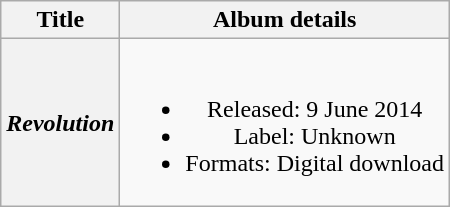<table class="wikitable plainrowheaders" border="1" style="text-align:center;">
<tr>
<th scope="col">Title</th>
<th scope="col">Album details</th>
</tr>
<tr>
<th scope="row"><em>Revolution</em></th>
<td><br><ul><li>Released: 9 June 2014 </li><li>Label: Unknown</li><li>Formats: Digital download</li></ul></td>
</tr>
</table>
